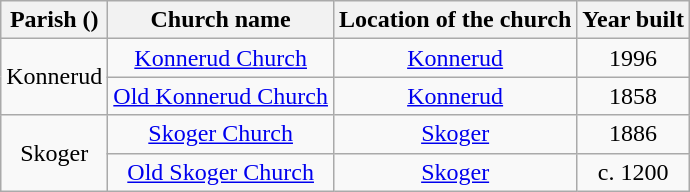<table class="wikitable" style="text-align:center">
<tr>
<th>Parish ()</th>
<th>Church name</th>
<th>Location of the church</th>
<th>Year built</th>
</tr>
<tr>
<td rowspan="2">Konnerud</td>
<td><a href='#'>Konnerud Church</a></td>
<td><a href='#'>Konnerud</a></td>
<td>1996</td>
</tr>
<tr>
<td><a href='#'>Old Konnerud Church</a></td>
<td><a href='#'>Konnerud</a></td>
<td>1858</td>
</tr>
<tr>
<td rowspan="2">Skoger</td>
<td><a href='#'>Skoger Church</a></td>
<td><a href='#'>Skoger</a></td>
<td>1886</td>
</tr>
<tr>
<td><a href='#'>Old Skoger Church</a></td>
<td><a href='#'>Skoger</a></td>
<td>c. 1200</td>
</tr>
</table>
